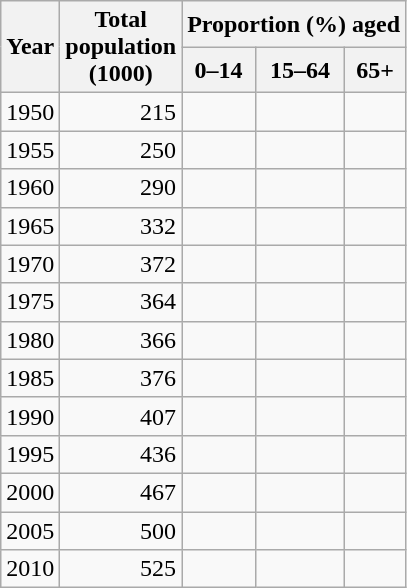<table class="wikitable" style="text-align: right;">
<tr>
<th rowspan=2>Year</th>
<th rowspan=2>Total<br>population<br>(1000)</th>
<th colspan=3>Proportion (%) aged</th>
</tr>
<tr>
<th>0–14</th>
<th>15–64</th>
<th>65+</th>
</tr>
<tr>
<td>1950</td>
<td>215</td>
<td></td>
<td></td>
<td></td>
</tr>
<tr>
<td>1955</td>
<td>250</td>
<td></td>
<td></td>
<td></td>
</tr>
<tr>
<td>1960</td>
<td>290</td>
<td></td>
<td></td>
<td></td>
</tr>
<tr>
<td>1965</td>
<td>332</td>
<td></td>
<td></td>
<td></td>
</tr>
<tr>
<td>1970</td>
<td>372</td>
<td></td>
<td></td>
<td></td>
</tr>
<tr>
<td>1975</td>
<td>364</td>
<td></td>
<td></td>
<td></td>
</tr>
<tr>
<td>1980</td>
<td>366</td>
<td></td>
<td></td>
<td></td>
</tr>
<tr>
<td>1985</td>
<td>376</td>
<td></td>
<td></td>
<td></td>
</tr>
<tr>
<td>1990</td>
<td>407</td>
<td></td>
<td></td>
<td></td>
</tr>
<tr>
<td>1995</td>
<td>436</td>
<td></td>
<td></td>
<td></td>
</tr>
<tr>
<td>2000</td>
<td>467</td>
<td></td>
<td></td>
<td></td>
</tr>
<tr>
<td>2005</td>
<td>500</td>
<td></td>
<td></td>
<td></td>
</tr>
<tr>
<td>2010</td>
<td>525</td>
<td></td>
<td></td>
<td></td>
</tr>
</table>
